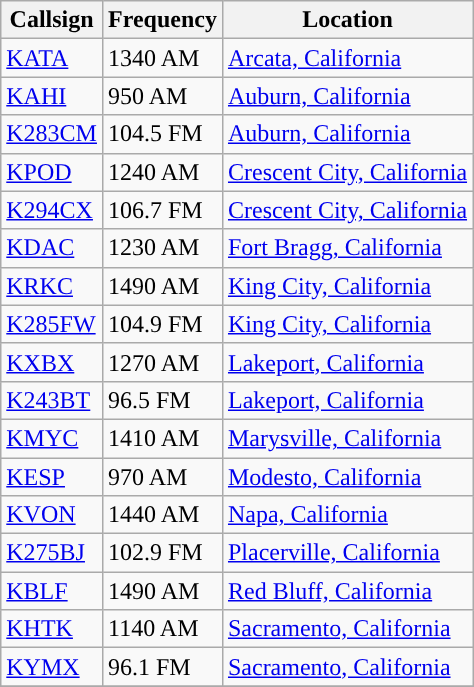<table class="wikitable">
<tr>
<th>Callsign</th>
<th>Frequency</th>
<th>Location</th>
</tr>
<tr>
<td><a href='#'>KATA</a></td>
<td>1340 AM</td>
<td><a href='#'>Arcata, California</a></td>
</tr>
<tr>
<td><a href='#'>KAHI</a></td>
<td>950 AM</td>
<td><a href='#'>Auburn, California</a></td>
</tr>
<tr>
<td><a href='#'>K283CM</a></td>
<td>104.5 FM</td>
<td><a href='#'>Auburn, California</a></td>
</tr>
<tr>
<td><a href='#'>KPOD</a></td>
<td>1240 AM</td>
<td><a href='#'>Crescent City, California</a></td>
</tr>
<tr>
<td><a href='#'>K294CX</a></td>
<td>106.7 FM</td>
<td><a href='#'>Crescent City, California</a></td>
</tr>
<tr>
<td><a href='#'>KDAC</a></td>
<td>1230 AM</td>
<td><a href='#'>Fort Bragg, California</a></td>
</tr>
<tr>
<td><a href='#'>KRKC</a></td>
<td>1490 AM</td>
<td><a href='#'>King City, California</a></td>
</tr>
<tr>
<td><a href='#'>K285FW</a></td>
<td>104.9 FM</td>
<td><a href='#'>King City, California</a></td>
</tr>
<tr>
<td><a href='#'>KXBX</a></td>
<td>1270 AM</td>
<td><a href='#'>Lakeport, California</a></td>
</tr>
<tr>
<td><a href='#'>K243BT</a></td>
<td>96.5 FM</td>
<td><a href='#'>Lakeport, California</a></td>
</tr>
<tr>
<td><a href='#'>KMYC</a></td>
<td>1410 AM</td>
<td><a href='#'>Marysville, California</a></td>
</tr>
<tr>
<td><a href='#'>KESP</a></td>
<td>970 AM</td>
<td><a href='#'>Modesto, California</a></td>
</tr>
<tr>
<td><a href='#'>KVON</a></td>
<td>1440 AM</td>
<td><a href='#'>Napa, California</a></td>
</tr>
<tr>
<td><a href='#'>K275BJ</a></td>
<td>102.9 FM</td>
<td><a href='#'>Placerville, California</a></td>
</tr>
<tr>
<td><a href='#'>KBLF</a></td>
<td>1490 AM</td>
<td><a href='#'>Red Bluff, California</a></td>
</tr>
<tr>
<td><a href='#'>KHTK</a></td>
<td>1140 AM</td>
<td><a href='#'>Sacramento, California</a></td>
</tr>
<tr>
<td><a href='#'>KYMX</a></td>
<td>96.1 FM</td>
<td><a href='#'>Sacramento, California</a></td>
</tr>
<tr>
</tr>
</table>
